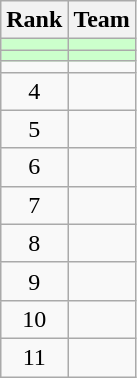<table class="wikitable" style="text-align: center">
<tr>
<th>Rank</th>
<th>Team</th>
</tr>
<tr bgcolor=#ccffcc>
<td></td>
<td align=left></td>
</tr>
<tr bgcolor=#ccffcc>
<td></td>
<td align=left></td>
</tr>
<tr>
<td></td>
<td align=left></td>
</tr>
<tr>
<td>4</td>
<td align=left></td>
</tr>
<tr>
<td>5</td>
<td align=left></td>
</tr>
<tr>
<td>6</td>
<td align=left></td>
</tr>
<tr>
<td>7</td>
<td align=left></td>
</tr>
<tr>
<td>8</td>
<td align=left></td>
</tr>
<tr>
<td>9</td>
<td align=left></td>
</tr>
<tr>
<td>10</td>
<td align=left></td>
</tr>
<tr>
<td>11</td>
<td align=left></td>
</tr>
</table>
